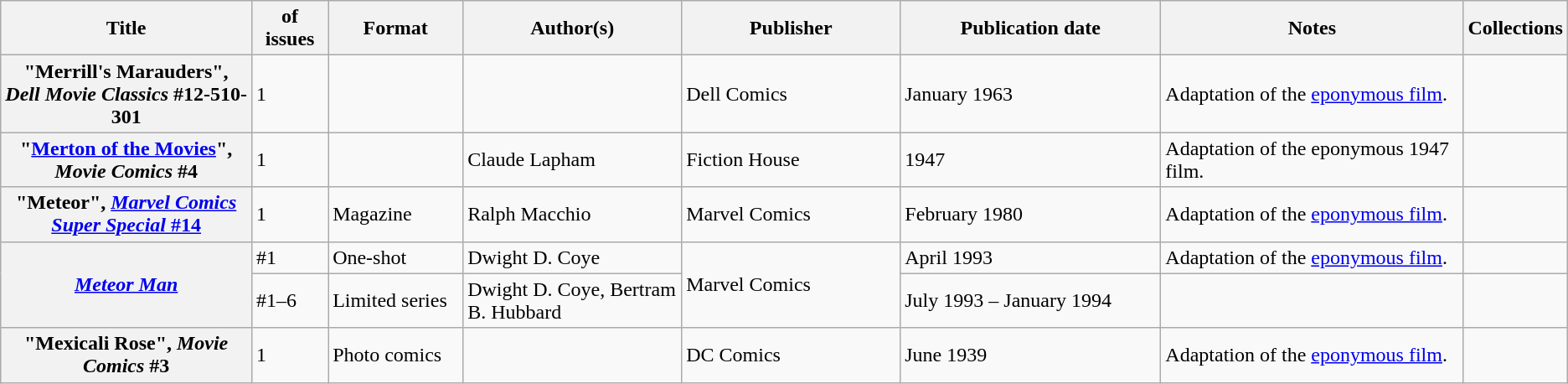<table class="wikitable">
<tr>
<th>Title</th>
<th style="width:40pt"> of issues</th>
<th style="width:75pt">Format</th>
<th style="width:125pt">Author(s)</th>
<th style="width:125pt">Publisher</th>
<th style="width:150pt">Publication date</th>
<th style="width:175pt">Notes</th>
<th>Collections</th>
</tr>
<tr>
<th>"Merrill's Marauders", <em>Dell Movie Classics</em> #12-510-301</th>
<td>1</td>
<td></td>
<td></td>
<td>Dell Comics</td>
<td>January 1963</td>
<td>Adaptation of the <a href='#'>eponymous film</a>.</td>
<td></td>
</tr>
<tr>
<th>"<a href='#'>Merton of the Movies</a>", <em>Movie Comics</em> #4</th>
<td>1</td>
<td></td>
<td>Claude Lapham</td>
<td>Fiction House</td>
<td>1947</td>
<td>Adaptation of the eponymous 1947 film.</td>
<td></td>
</tr>
<tr>
<th>"Meteor", <a href='#'><em>Marvel Comics Super Special</em> #14</a></th>
<td>1</td>
<td>Magazine</td>
<td>Ralph Macchio</td>
<td>Marvel Comics</td>
<td>February 1980</td>
<td>Adaptation of the <a href='#'>eponymous film</a>.</td>
<td></td>
</tr>
<tr>
<th rowspan="2"><em><a href='#'>Meteor Man</a></em></th>
<td>#1</td>
<td>One-shot</td>
<td>Dwight D. Coye</td>
<td rowspan="2">Marvel Comics</td>
<td>April 1993</td>
<td>Adaptation of the <a href='#'>eponymous film</a>.</td>
<td></td>
</tr>
<tr>
<td>#1–6</td>
<td>Limited series</td>
<td>Dwight D. Coye, Bertram B. Hubbard</td>
<td>July 1993 – January 1994</td>
<td></td>
<td></td>
</tr>
<tr>
<th>"Mexicali Rose", <em>Movie Comics</em> #3</th>
<td>1</td>
<td>Photo comics</td>
<td></td>
<td>DC Comics</td>
<td>June 1939</td>
<td>Adaptation of the <a href='#'>eponymous film</a>.</td>
<td></td>
</tr>
</table>
